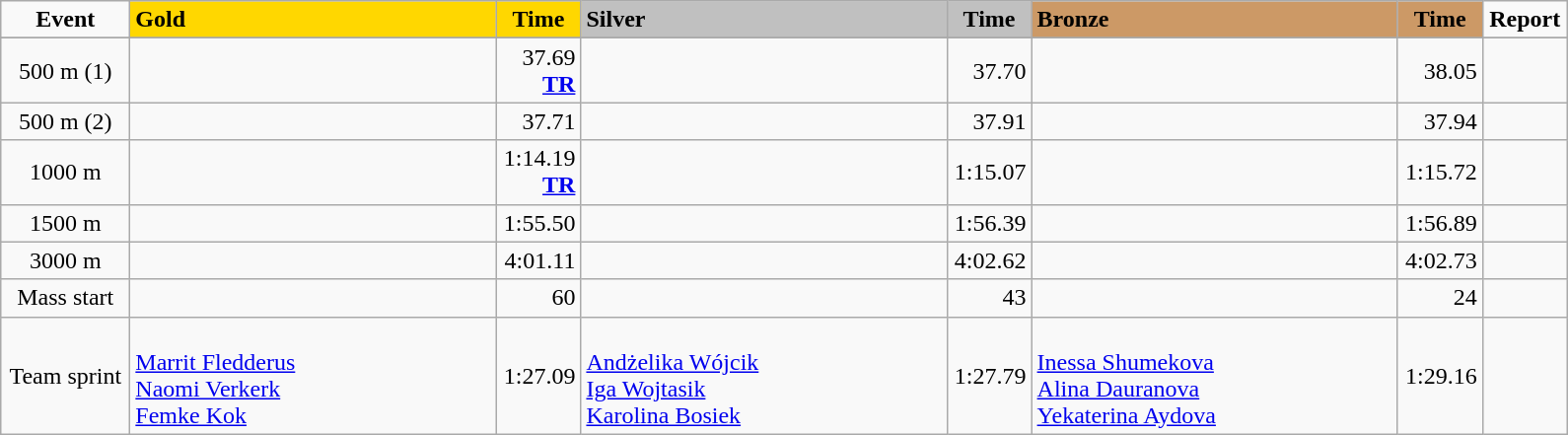<table class="wikitable">
<tr>
<td width="80" align="center"><strong>Event</strong></td>
<td width="240" bgcolor="gold"><strong>Gold</strong></td>
<td width="50" bgcolor="gold" align="center"><strong>Time</strong></td>
<td width="240" bgcolor="silver"><strong>Silver</strong></td>
<td width="50" bgcolor="silver" align="center"><strong>Time</strong></td>
<td width="240" bgcolor="#CC9966"><strong>Bronze</strong></td>
<td width="50" bgcolor="#CC9966" align="center"><strong>Time</strong></td>
<td width="50" align="center"><strong>Report</strong></td>
</tr>
<tr bgcolor="#cccccc">
</tr>
<tr>
<td align="center">500 m (1)</td>
<td></td>
<td align="right">37.69<br><strong><a href='#'>TR</a></strong></td>
<td></td>
<td align="right">37.70</td>
<td></td>
<td align="right">38.05</td>
<td align="center"></td>
</tr>
<tr>
<td align="center">500 m (2)</td>
<td></td>
<td align="right">37.71</td>
<td></td>
<td align="right">37.91</td>
<td></td>
<td align="right">37.94</td>
<td align="center"></td>
</tr>
<tr>
<td align="center">1000 m</td>
<td></td>
<td align="right">1:14.19<br><strong><a href='#'>TR</a></strong></td>
<td></td>
<td align="right">1:15.07</td>
<td></td>
<td align="right">1:15.72</td>
<td align="center"></td>
</tr>
<tr>
<td align="center">1500 m</td>
<td></td>
<td align="right">1:55.50</td>
<td></td>
<td align="right">1:56.39</td>
<td></td>
<td align="right">1:56.89</td>
<td align="center"></td>
</tr>
<tr>
<td align="center">3000 m</td>
<td></td>
<td align="right">4:01.11</td>
<td></td>
<td align="right">4:02.62</td>
<td></td>
<td align="right">4:02.73</td>
<td align="center"></td>
</tr>
<tr>
<td align="center">Mass start</td>
<td></td>
<td align="right">60</td>
<td></td>
<td align="right">43</td>
<td></td>
<td align="right">24</td>
<td align="center"></td>
</tr>
<tr>
<td align="center">Team sprint</td>
<td><br><a href='#'>Marrit Fledderus</a><br><a href='#'>Naomi Verkerk</a><br><a href='#'>Femke Kok</a></td>
<td align="right">1:27.09</td>
<td><br><a href='#'>Andżelika Wójcik</a><br><a href='#'>Iga Wojtasik</a><br><a href='#'>Karolina Bosiek</a></td>
<td align="right">1:27.79</td>
<td><br><a href='#'>Inessa Shumekova</a><br><a href='#'>Alina Dauranova</a><br><a href='#'>Yekaterina Aydova</a></td>
<td align="right">1:29.16</td>
<td align="center"></td>
</tr>
</table>
